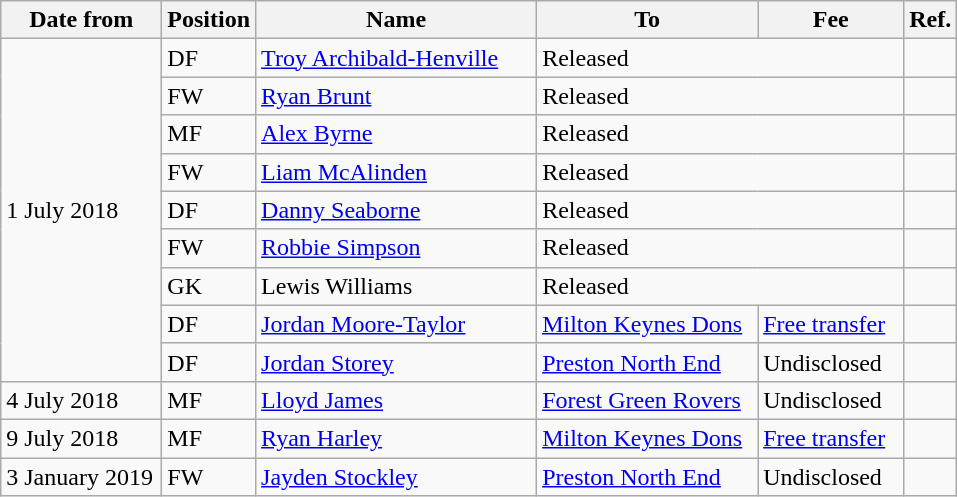<table class="wikitable">
<tr>
<th style="width:100px">Date from</th>
<th style="width:50px">Position</th>
<th style="width:180px">Name</th>
<th style="width:140px">To</th>
<th style="width:90px">Fee</th>
<th style="width:25px">Ref.</th>
</tr>
<tr>
<td rowspan="9">1 July 2018</td>
<td>DF</td>
<td> <a href='#'>Troy Archibald-Henville</a></td>
<td colspan="2">Released</td>
<td></td>
</tr>
<tr>
<td>FW</td>
<td> <a href='#'>Ryan Brunt</a></td>
<td colspan="2">Released</td>
<td></td>
</tr>
<tr>
<td>MF</td>
<td> <a href='#'>Alex Byrne</a></td>
<td colspan="2">Released</td>
<td></td>
</tr>
<tr>
<td>FW</td>
<td> <a href='#'>Liam McAlinden</a></td>
<td colspan="2">Released</td>
<td></td>
</tr>
<tr>
<td>DF</td>
<td> <a href='#'>Danny Seaborne</a></td>
<td colspan="2">Released</td>
<td></td>
</tr>
<tr>
<td>FW</td>
<td> <a href='#'>Robbie Simpson</a></td>
<td colspan="2">Released</td>
<td></td>
</tr>
<tr>
<td>GK</td>
<td> Lewis Williams</td>
<td colspan="2">Released</td>
<td></td>
</tr>
<tr>
<td>DF</td>
<td> <a href='#'>Jordan Moore-Taylor</a></td>
<td><a href='#'>Milton Keynes Dons</a></td>
<td><a href='#'>Free transfer</a></td>
<td></td>
</tr>
<tr>
<td>DF</td>
<td> <a href='#'>Jordan Storey</a></td>
<td><a href='#'>Preston North End</a></td>
<td>Undisclosed</td>
<td></td>
</tr>
<tr>
<td>4 July 2018</td>
<td>MF</td>
<td> <a href='#'>Lloyd James</a></td>
<td><a href='#'>Forest Green Rovers</a></td>
<td>Undisclosed</td>
<td></td>
</tr>
<tr>
<td>9 July 2018</td>
<td>MF</td>
<td> <a href='#'>Ryan Harley</a></td>
<td><a href='#'>Milton Keynes Dons</a></td>
<td><a href='#'>Free transfer</a></td>
<td></td>
</tr>
<tr>
<td>3 January 2019</td>
<td>FW</td>
<td> <a href='#'>Jayden Stockley</a></td>
<td><a href='#'>Preston North End</a></td>
<td>Undisclosed</td>
<td></td>
</tr>
</table>
